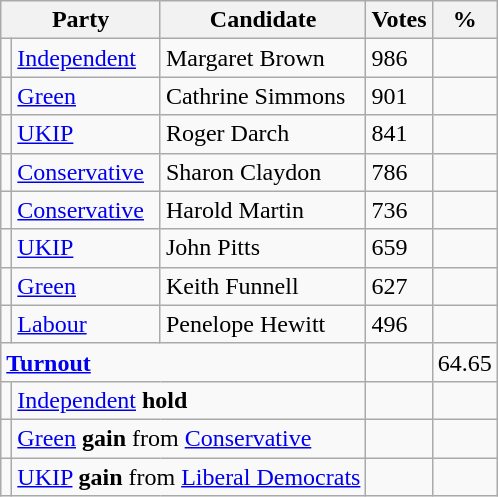<table class="wikitable">
<tr>
<th colspan="2">Party</th>
<th>Candidate</th>
<th>Votes</th>
<th>%</th>
</tr>
<tr>
<td></td>
<td><a href='#'>Independent</a></td>
<td>Margaret Brown</td>
<td>986</td>
<td></td>
</tr>
<tr>
<td></td>
<td><a href='#'>Green</a></td>
<td>Cathrine Simmons</td>
<td>901</td>
<td></td>
</tr>
<tr>
<td></td>
<td><a href='#'>UKIP</a></td>
<td>Roger Darch</td>
<td>841</td>
<td></td>
</tr>
<tr>
<td></td>
<td><a href='#'>Conservative</a></td>
<td>Sharon Claydon</td>
<td>786</td>
<td></td>
</tr>
<tr>
<td></td>
<td><a href='#'>Conservative</a></td>
<td>Harold Martin</td>
<td>736</td>
<td></td>
</tr>
<tr>
<td></td>
<td><a href='#'>UKIP</a></td>
<td>John Pitts</td>
<td>659</td>
<td></td>
</tr>
<tr>
<td></td>
<td><a href='#'>Green</a></td>
<td>Keith Funnell</td>
<td>627</td>
<td></td>
</tr>
<tr>
<td></td>
<td><a href='#'>Labour</a></td>
<td>Penelope Hewitt</td>
<td>496</td>
<td></td>
</tr>
<tr>
<td colspan="3"><strong><a href='#'>Turnout</a></strong></td>
<td></td>
<td>64.65</td>
</tr>
<tr>
<td></td>
<td colspan="2"><a href='#'>Independent</a> <strong>hold</strong></td>
<td></td>
<td></td>
</tr>
<tr>
<td></td>
<td colspan="2"><a href='#'>Green</a> <strong>gain</strong> from <a href='#'>Conservative</a></td>
<td></td>
<td></td>
</tr>
<tr>
<td></td>
<td colspan="2"><a href='#'>UKIP</a> <strong>gain</strong> from <a href='#'>Liberal Democrats</a></td>
<td></td>
<td></td>
</tr>
</table>
